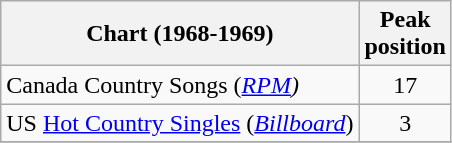<table class="wikitable sortable">
<tr>
<th align="left">Chart (1968-1969)</th>
<th align="center">Peak<br>position</th>
</tr>
<tr>
<td align="left">Canada Country Songs (<em><a href='#'>RPM</a>)</em></td>
<td align="center">17</td>
</tr>
<tr>
<td align="left">US <a href='#'>Hot Country Singles</a> (<em><a href='#'>Billboard</a></em>)</td>
<td align="center">3</td>
</tr>
<tr>
</tr>
</table>
